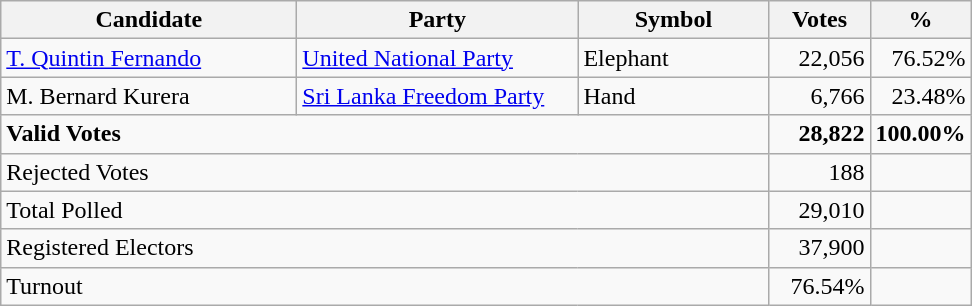<table class="wikitable" border="1" style="text-align:right;">
<tr>
<th align=left width="190">Candidate</th>
<th align=left width="180">Party</th>
<th align=left width="120">Symbol</th>
<th align=left width="60">Votes</th>
<th align=left width="60">%</th>
</tr>
<tr>
<td align=left><a href='#'>T. Quintin Fernando</a></td>
<td align=left><a href='#'>United National Party</a></td>
<td align=left>Elephant</td>
<td>22,056</td>
<td>76.52%</td>
</tr>
<tr>
<td align=left>M. Bernard Kurera</td>
<td align=left><a href='#'>Sri Lanka Freedom Party</a></td>
<td align=left>Hand</td>
<td>6,766</td>
<td>23.48%</td>
</tr>
<tr>
<td align=left colspan=3><strong>Valid Votes</strong></td>
<td><strong>28,822</strong></td>
<td><strong>100.00%</strong></td>
</tr>
<tr>
<td align=left colspan=3>Rejected Votes</td>
<td>188</td>
<td></td>
</tr>
<tr>
<td align=left colspan=3>Total Polled</td>
<td>29,010</td>
<td></td>
</tr>
<tr>
<td align=left colspan=3>Registered Electors</td>
<td>37,900</td>
<td></td>
</tr>
<tr>
<td align=left colspan=3>Turnout</td>
<td>76.54%</td>
</tr>
</table>
